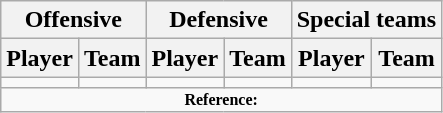<table class="wikitable" border="1">
<tr>
<th colspan="2">Offensive</th>
<th colspan="2">Defensive</th>
<th colspan="2">Special teams</th>
</tr>
<tr>
<th>Player</th>
<th>Team</th>
<th>Player</th>
<th>Team</th>
<th>Player</th>
<th>Team</th>
</tr>
<tr>
<td></td>
<td></td>
<td></td>
<td></td>
<td></td>
<td></td>
</tr>
<tr>
<td colspan="6" style="font-size: 8pt" align="center"><strong>Reference:</strong></td>
</tr>
</table>
